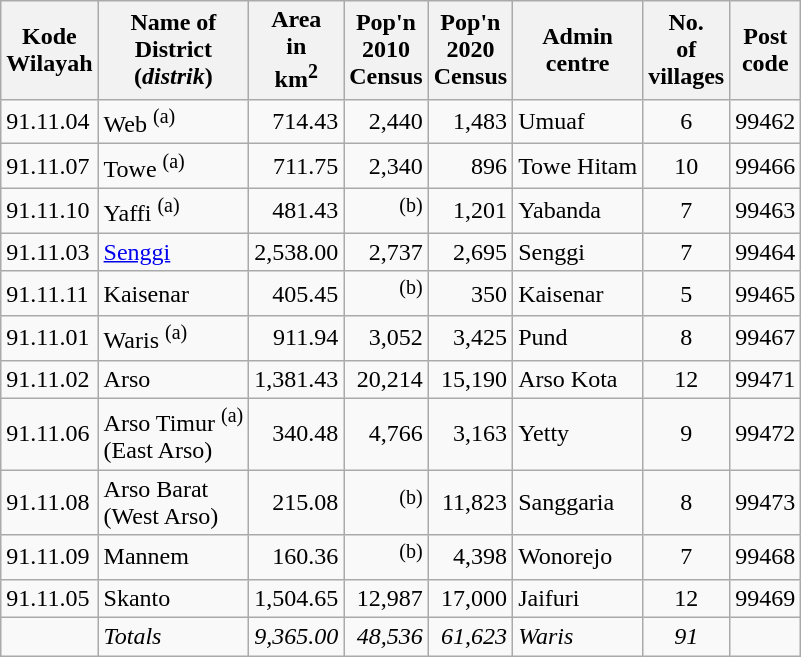<table class="wikitable">
<tr>
<th>Kode <br>Wilayah</th>
<th>Name of <br>District <br>(<em>distrik</em>)</th>
<th>Area<br>in<br>km<sup>2</sup></th>
<th>Pop'n <br>2010<br>Census</th>
<th>Pop'n <br>2020<br>Census</th>
<th>Admin<br>centre</th>
<th>No.<br>of<br>villages</th>
<th>Post<br>code</th>
</tr>
<tr>
<td>91.11.04</td>
<td>Web <sup>(a)</sup></td>
<td align="right">714.43</td>
<td align="right">2,440</td>
<td align="right">1,483</td>
<td>Umuaf</td>
<td align="center">6</td>
<td>99462</td>
</tr>
<tr>
<td>91.11.07</td>
<td>Towe <sup>(a)</sup></td>
<td align="right">711.75</td>
<td align="right">2,340</td>
<td align="right">896</td>
<td>Towe Hitam</td>
<td align="center">10</td>
<td>99466</td>
</tr>
<tr>
<td>91.11.10</td>
<td>Yaffi <sup>(a)</sup></td>
<td align="right">481.43</td>
<td align="right"><sup>(b)</sup></td>
<td align="right">1,201</td>
<td>Yabanda</td>
<td align="center">7</td>
<td>99463</td>
</tr>
<tr>
<td>91.11.03</td>
<td><a href='#'>Senggi</a></td>
<td align="right">2,538.00</td>
<td align="right">2,737</td>
<td align="right">2,695</td>
<td>Senggi</td>
<td align="center">7</td>
<td>99464</td>
</tr>
<tr>
<td>91.11.11</td>
<td>Kaisenar</td>
<td align="right">405.45</td>
<td align="right"><sup>(b)</sup></td>
<td align="right">350</td>
<td>Kaisenar</td>
<td align="center">5</td>
<td>99465</td>
</tr>
<tr>
<td>91.11.01</td>
<td>Waris <sup>(a)</sup></td>
<td align="right">911.94</td>
<td align="right">3,052</td>
<td align="right">3,425</td>
<td>Pund</td>
<td align="center">8</td>
<td>99467</td>
</tr>
<tr>
<td>91.11.02</td>
<td>Arso</td>
<td align="right">1,381.43</td>
<td align="right">20,214</td>
<td align="right">15,190</td>
<td>Arso Kota</td>
<td align="center">12</td>
<td>99471</td>
</tr>
<tr>
<td>91.11.06</td>
<td>Arso Timur <sup>(a)</sup> <br>(East Arso)</td>
<td align="right">340.48</td>
<td align="right">4,766</td>
<td align="right">3,163</td>
<td>Yetty</td>
<td align="center">9</td>
<td>99472</td>
</tr>
<tr>
<td>91.11.08</td>
<td>Arso Barat <br>(West Arso)</td>
<td align="right">215.08</td>
<td align="right"><sup>(b)</sup></td>
<td align="right">11,823</td>
<td>Sanggaria</td>
<td align="center">8</td>
<td>99473</td>
</tr>
<tr>
<td>91.11.09</td>
<td>Mannem</td>
<td align="right">160.36</td>
<td align="right"><sup>(b)</sup></td>
<td align="right">4,398</td>
<td>Wonorejo</td>
<td align="center">7</td>
<td>99468</td>
</tr>
<tr>
<td>91.11.05</td>
<td>Skanto</td>
<td align="right">1,504.65</td>
<td align="right">12,987</td>
<td align="right">17,000</td>
<td>Jaifuri</td>
<td align="center">12</td>
<td>99469</td>
</tr>
<tr>
<td></td>
<td><em>Totals</em></td>
<td align="right"><em>9,365.00</em></td>
<td align="right"><em>48,536</em></td>
<td align="right"><em>61,623</em></td>
<td><em>Waris</em></td>
<td align="center"><em>91</em></td>
<td></td>
</tr>
</table>
